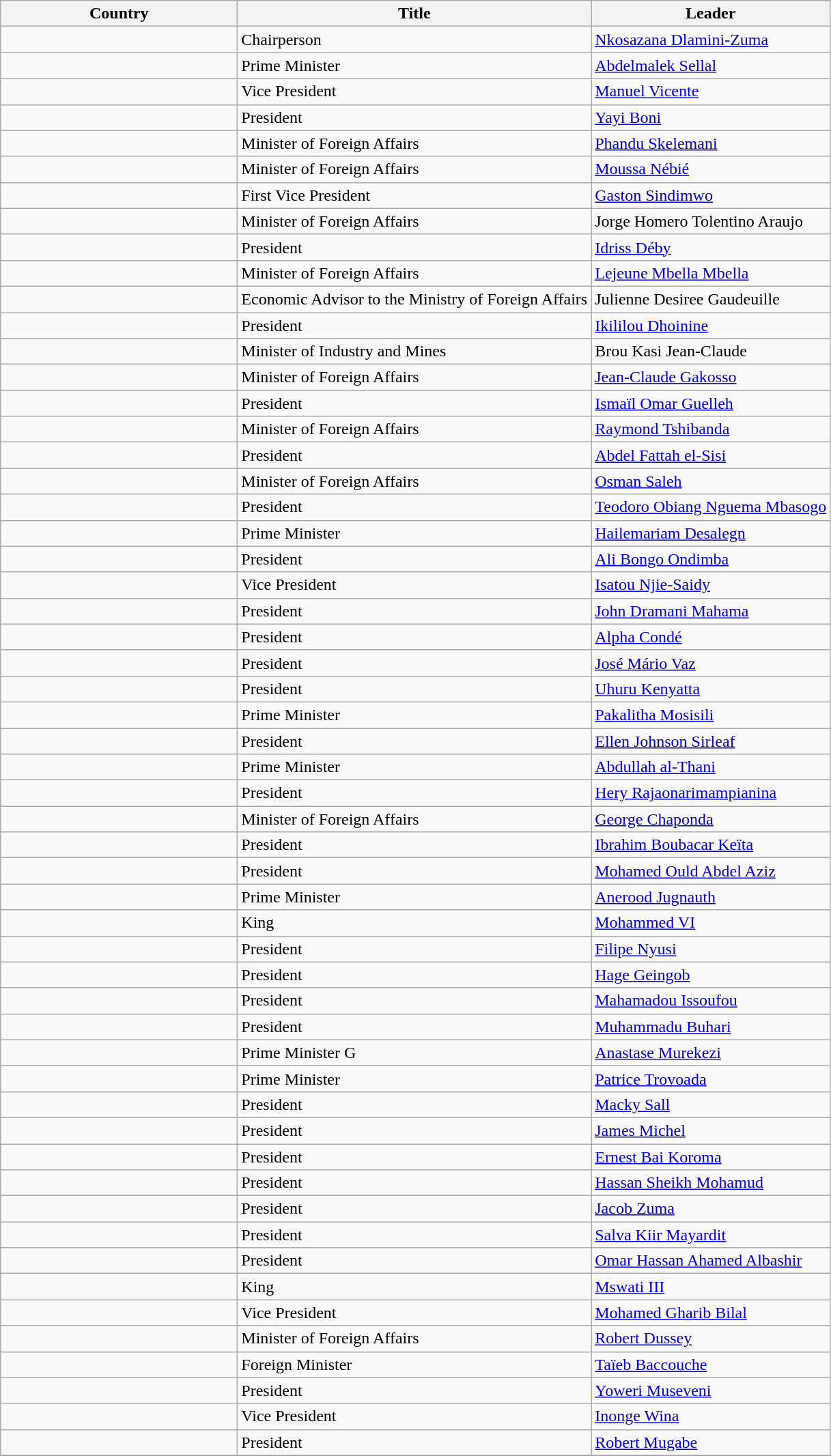<table class="wikitable sortable">
<tr>
<th style="width:14em">Country</th>
<th>Title</th>
<th>Leader</th>
</tr>
<tr>
<td></td>
<td>Chairperson</td>
<td><a href='#'>Nkosazana Dlamini-Zuma</a></td>
</tr>
<tr>
<td></td>
<td>Prime Minister</td>
<td><a href='#'>Abdelmalek Sellal</a></td>
</tr>
<tr>
<td></td>
<td>Vice President</td>
<td><a href='#'>Manuel Vicente</a></td>
</tr>
<tr>
<td></td>
<td>President</td>
<td><a href='#'>Yayi Boni</a></td>
</tr>
<tr>
<td></td>
<td>Minister of Foreign Affairs</td>
<td><a href='#'>Phandu Skelemani</a></td>
</tr>
<tr>
<td></td>
<td>Minister of Foreign Affairs</td>
<td><a href='#'>Moussa Nébié</a></td>
</tr>
<tr>
<td></td>
<td>First Vice President</td>
<td><a href='#'>Gaston Sindimwo</a></td>
</tr>
<tr>
<td></td>
<td>Minister of Foreign Affairs</td>
<td>Jorge Homero Tolentino Araujo</td>
</tr>
<tr>
<td></td>
<td>President</td>
<td><a href='#'>Idriss Déby</a></td>
</tr>
<tr>
<td></td>
<td>Minister of Foreign Affairs</td>
<td><a href='#'>Lejeune Mbella Mbella</a></td>
</tr>
<tr>
<td></td>
<td>Economic Advisor to the Ministry of Foreign Affairs</td>
<td>Julienne Desiree Gaudeuille</td>
</tr>
<tr>
<td></td>
<td>President</td>
<td><a href='#'>Ikililou Dhoinine</a></td>
</tr>
<tr>
<td></td>
<td>Minister of Industry and Mines</td>
<td>Brou Kasi Jean-Claude</td>
</tr>
<tr>
<td></td>
<td>Minister of Foreign Affairs</td>
<td><a href='#'>Jean-Claude Gakosso</a></td>
</tr>
<tr>
<td></td>
<td>President</td>
<td><a href='#'>Ismaïl Omar Guelleh</a></td>
</tr>
<tr>
<td></td>
<td>Minister of Foreign Affairs</td>
<td><a href='#'>Raymond Tshibanda</a></td>
</tr>
<tr>
<td></td>
<td>President</td>
<td><a href='#'>Abdel Fattah el-Sisi</a></td>
</tr>
<tr>
<td></td>
<td>Minister of Foreign Affairs</td>
<td><a href='#'>Osman Saleh</a></td>
</tr>
<tr>
<td></td>
<td>President</td>
<td><a href='#'>Teodoro Obiang Nguema Mbasogo</a></td>
</tr>
<tr>
<td></td>
<td>Prime Minister</td>
<td><a href='#'>Hailemariam Desalegn</a></td>
</tr>
<tr>
<td></td>
<td>President</td>
<td><a href='#'>Ali Bongo Ondimba</a></td>
</tr>
<tr>
<td></td>
<td>Vice President</td>
<td><a href='#'>Isatou Njie-Saidy</a></td>
</tr>
<tr>
<td></td>
<td>President</td>
<td><a href='#'>John Dramani Mahama</a></td>
</tr>
<tr>
<td></td>
<td>President</td>
<td><a href='#'>Alpha Condé</a></td>
</tr>
<tr>
<td></td>
<td>President</td>
<td><a href='#'>José Mário Vaz</a></td>
</tr>
<tr>
<td></td>
<td>President</td>
<td><a href='#'>Uhuru Kenyatta</a></td>
</tr>
<tr>
<td></td>
<td>Prime Minister</td>
<td><a href='#'>Pakalitha Mosisili</a></td>
</tr>
<tr>
<td></td>
<td>President</td>
<td><a href='#'>Ellen Johnson Sirleaf</a></td>
</tr>
<tr>
<td></td>
<td>Prime Minister</td>
<td><a href='#'>Abdullah al-Thani</a></td>
</tr>
<tr>
<td></td>
<td>President</td>
<td><a href='#'>Hery Rajaonarimampianina</a></td>
</tr>
<tr>
<td></td>
<td>Minister of Foreign Affairs</td>
<td><a href='#'>George Chaponda</a></td>
</tr>
<tr>
<td></td>
<td>President</td>
<td><a href='#'>Ibrahim Boubacar Keïta</a></td>
</tr>
<tr>
<td></td>
<td>President</td>
<td><a href='#'>Mohamed Ould Abdel Aziz</a></td>
</tr>
<tr>
<td></td>
<td>Prime Minister</td>
<td><a href='#'>Anerood Jugnauth</a></td>
</tr>
<tr>
<td></td>
<td>King</td>
<td><a href='#'>Mohammed VI</a></td>
</tr>
<tr>
<td></td>
<td>President</td>
<td><a href='#'>Filipe Nyusi</a></td>
</tr>
<tr>
<td></td>
<td>President</td>
<td><a href='#'>Hage Geingob</a></td>
</tr>
<tr>
<td></td>
<td>President</td>
<td><a href='#'>Mahamadou Issoufou</a></td>
</tr>
<tr>
<td></td>
<td>President</td>
<td><a href='#'>Muhammadu Buhari</a></td>
</tr>
<tr>
<td></td>
<td>Prime Minister G</td>
<td><a href='#'>Anastase Murekezi</a></td>
</tr>
<tr>
<td></td>
<td>Prime Minister</td>
<td><a href='#'>Patrice Trovoada</a></td>
</tr>
<tr>
<td></td>
<td>President</td>
<td><a href='#'>Macky Sall</a></td>
</tr>
<tr>
<td></td>
<td>President</td>
<td><a href='#'>James Michel</a></td>
</tr>
<tr>
<td></td>
<td>President</td>
<td><a href='#'>Ernest Bai Koroma</a></td>
</tr>
<tr>
<td></td>
<td>President</td>
<td><a href='#'>Hassan Sheikh Mohamud</a></td>
</tr>
<tr>
<td></td>
<td>President</td>
<td><a href='#'>Jacob Zuma</a></td>
</tr>
<tr>
<td></td>
<td>President</td>
<td><a href='#'>Salva Kiir Mayardit</a></td>
</tr>
<tr>
<td></td>
<td>President</td>
<td><a href='#'>Omar Hassan Ahamed Albashir</a></td>
</tr>
<tr>
<td></td>
<td>King</td>
<td><a href='#'>Mswati III</a></td>
</tr>
<tr>
<td></td>
<td>Vice President</td>
<td><a href='#'>Mohamed Gharib Bilal</a></td>
</tr>
<tr>
<td></td>
<td>Minister of Foreign Affairs</td>
<td><a href='#'>Robert Dussey</a></td>
</tr>
<tr>
<td></td>
<td>Foreign Minister</td>
<td><a href='#'>Taïeb Baccouche</a></td>
</tr>
<tr>
<td></td>
<td>President</td>
<td><a href='#'>Yoweri Museveni</a></td>
</tr>
<tr>
<td></td>
<td>Vice President</td>
<td><a href='#'>Inonge Wina</a></td>
</tr>
<tr>
<td></td>
<td>President</td>
<td><a href='#'>Robert Mugabe</a></td>
</tr>
<tr>
</tr>
</table>
